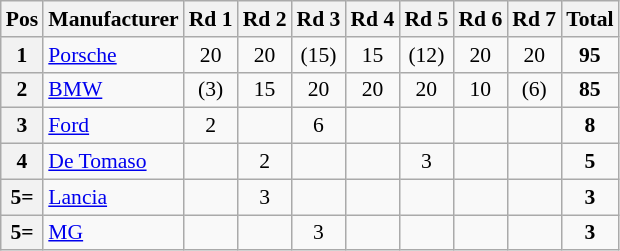<table class="wikitable" style="font-size: 90%;">
<tr>
<th>Pos</th>
<th>Manufacturer</th>
<th>Rd 1</th>
<th>Rd 2</th>
<th>Rd 3</th>
<th>Rd 4</th>
<th>Rd 5</th>
<th>Rd 6</th>
<th>Rd 7</th>
<th>Total</th>
</tr>
<tr>
<th>1</th>
<td> <a href='#'>Porsche</a></td>
<td align=center>20</td>
<td align=center>20</td>
<td align=center>(15)</td>
<td align=center>15</td>
<td align=center>(12)</td>
<td align=center>20</td>
<td align=center>20</td>
<td align=center><strong>95</strong></td>
</tr>
<tr>
<th>2</th>
<td> <a href='#'>BMW</a></td>
<td align=center>(3)</td>
<td align=center>15</td>
<td align=center>20</td>
<td align=center>20</td>
<td align=center>20</td>
<td align=center>10</td>
<td align=center>(6)</td>
<td align=center><strong>85</strong></td>
</tr>
<tr>
<th>3</th>
<td> <a href='#'>Ford</a></td>
<td align=center>2</td>
<td></td>
<td align=center>6</td>
<td></td>
<td></td>
<td></td>
<td></td>
<td align=center><strong>8</strong></td>
</tr>
<tr>
<th>4</th>
<td> <a href='#'>De Tomaso</a></td>
<td></td>
<td align=center>2</td>
<td></td>
<td></td>
<td align=center>3</td>
<td></td>
<td></td>
<td align=center><strong>5</strong></td>
</tr>
<tr>
<th>5=</th>
<td> <a href='#'>Lancia</a></td>
<td></td>
<td align=center>3</td>
<td></td>
<td></td>
<td></td>
<td></td>
<td></td>
<td align=center><strong>3</strong></td>
</tr>
<tr>
<th>5=</th>
<td> <a href='#'>MG</a></td>
<td></td>
<td></td>
<td align=center>3</td>
<td></td>
<td></td>
<td></td>
<td></td>
<td align=center><strong>3</strong></td>
</tr>
</table>
